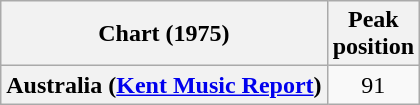<table class="wikitable plainrowheaders" style="text-align:center">
<tr>
<th>Chart (1975)</th>
<th>Peak<br>position</th>
</tr>
<tr>
<th scope="row">Australia (<a href='#'>Kent Music Report</a>)</th>
<td>91</td>
</tr>
</table>
